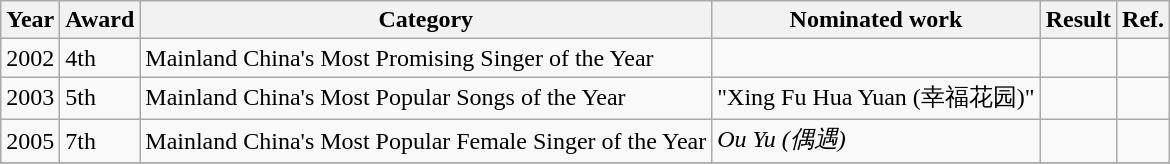<table class="wikitable">
<tr>
<th>Year</th>
<th>Award</th>
<th>Category</th>
<th>Nominated work</th>
<th>Result</th>
<th>Ref.</th>
</tr>
<tr>
<td rowspan=1>2002</td>
<td rowspan=1>4th</td>
<td>Mainland China's Most Promising Singer of the Year</td>
<td></td>
<td></td>
<td rowspan=1></td>
</tr>
<tr>
<td>2003</td>
<td>5th</td>
<td>Mainland China's Most Popular Songs of the Year</td>
<td>"Xing Fu Hua Yuan (幸福花园)"</td>
<td></td>
<td></td>
</tr>
<tr>
<td rowspan=1>2005</td>
<td rowspan=1>7th</td>
<td>Mainland China's Most Popular Female Singer of the Year</td>
<td><em>Ou Yu (偶遇)</em></td>
<td></td>
<td></td>
</tr>
<tr>
</tr>
</table>
